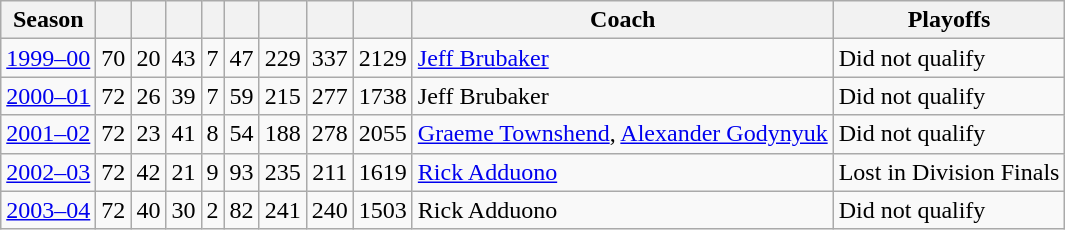<table class="wikitable" style="text-align:center">
<tr>
<th>Season</th>
<th></th>
<th></th>
<th></th>
<th></th>
<th></th>
<th></th>
<th></th>
<th></th>
<th>Coach</th>
<th>Playoffs</th>
</tr>
<tr>
<td><a href='#'>1999–00</a></td>
<td>70</td>
<td>20</td>
<td>43</td>
<td>7</td>
<td>47</td>
<td>229</td>
<td>337</td>
<td>2129</td>
<td align=left><a href='#'>Jeff Brubaker</a></td>
<td align=left>Did not qualify</td>
</tr>
<tr>
<td><a href='#'>2000–01</a></td>
<td>72</td>
<td>26</td>
<td>39</td>
<td>7</td>
<td>59</td>
<td>215</td>
<td>277</td>
<td>1738</td>
<td align=left>Jeff Brubaker</td>
<td align=left>Did not qualify</td>
</tr>
<tr>
<td><a href='#'>2001–02</a></td>
<td>72</td>
<td>23</td>
<td>41</td>
<td>8</td>
<td>54</td>
<td>188</td>
<td>278</td>
<td>2055</td>
<td align=left><a href='#'>Graeme Townshend</a>, <a href='#'>Alexander Godynyuk</a></td>
<td align=left>Did not qualify</td>
</tr>
<tr>
<td><a href='#'>2002–03</a></td>
<td>72</td>
<td>42</td>
<td>21</td>
<td>9</td>
<td>93</td>
<td>235</td>
<td>211</td>
<td>1619</td>
<td align=left><a href='#'>Rick Adduono</a></td>
<td align=left>Lost in Division Finals</td>
</tr>
<tr>
<td><a href='#'>2003–04</a></td>
<td>72</td>
<td>40</td>
<td>30</td>
<td>2</td>
<td>82</td>
<td>241</td>
<td>240</td>
<td>1503</td>
<td align=left>Rick Adduono</td>
<td align=left>Did not qualify</td>
</tr>
</table>
